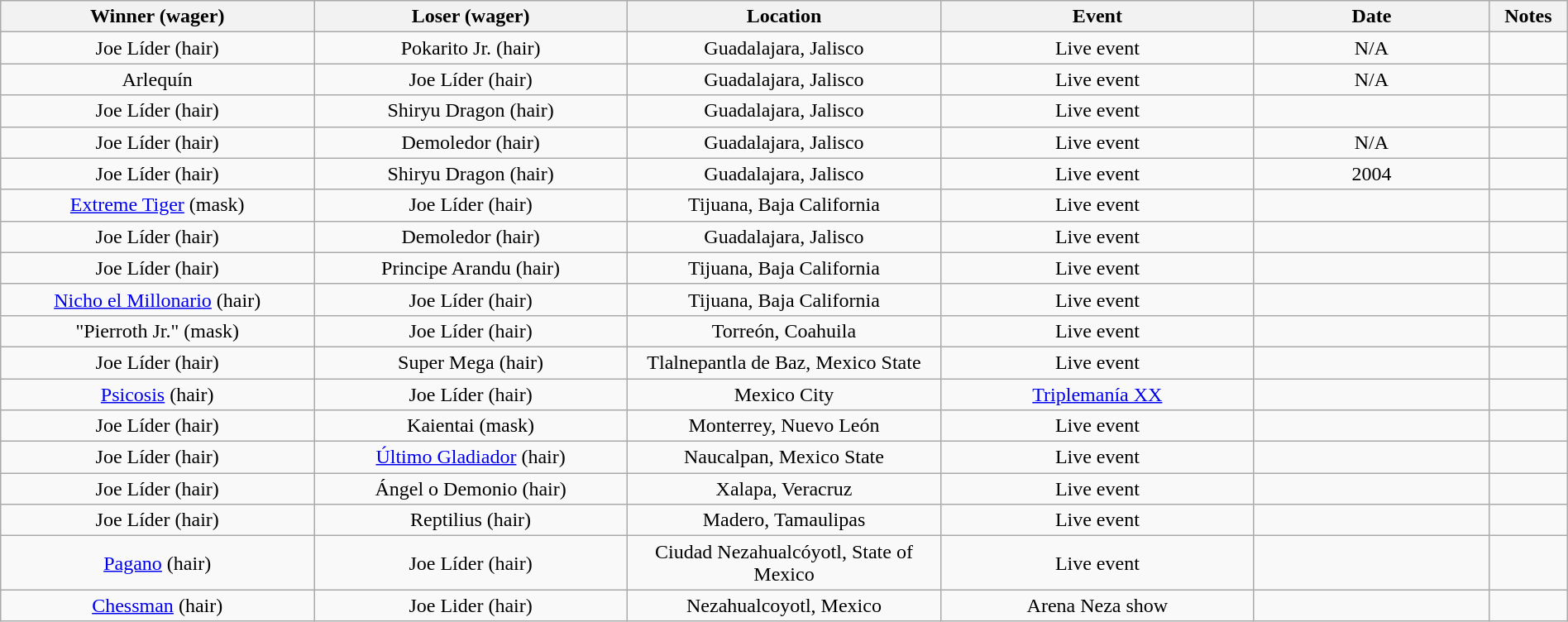<table class="wikitable sortable" width=100%  style="text-align: center">
<tr>
<th width=20% scope="col">Winner (wager)</th>
<th width=20% scope="col">Loser (wager)</th>
<th width=20% scope="col">Location</th>
<th width=20% scope="col">Event</th>
<th width=15% scope="col">Date</th>
<th class="unsortable" width=5% scope="col">Notes</th>
</tr>
<tr>
<td>Joe Líder (hair)</td>
<td>Pokarito Jr. (hair)</td>
<td>Guadalajara, Jalisco</td>
<td>Live event</td>
<td>N/A</td>
<td> </td>
</tr>
<tr>
<td>Arlequín</td>
<td>Joe Líder (hair)</td>
<td>Guadalajara, Jalisco</td>
<td>Live event</td>
<td>N/A</td>
<td> </td>
</tr>
<tr>
<td>Joe Líder (hair)</td>
<td>Shiryu Dragon (hair)</td>
<td>Guadalajara, Jalisco</td>
<td>Live event</td>
<td></td>
<td> </td>
</tr>
<tr>
<td>Joe Líder (hair)</td>
<td>Demoledor (hair)</td>
<td>Guadalajara, Jalisco</td>
<td>Live event</td>
<td>N/A</td>
<td> </td>
</tr>
<tr>
<td>Joe Líder (hair)</td>
<td>Shiryu Dragon (hair)</td>
<td>Guadalajara, Jalisco</td>
<td>Live event</td>
<td>2004</td>
<td> </td>
</tr>
<tr>
<td><a href='#'>Extreme Tiger</a> (mask)</td>
<td>Joe Líder (hair)</td>
<td>Tijuana, Baja California</td>
<td>Live event</td>
<td></td>
<td> </td>
</tr>
<tr>
<td>Joe Líder (hair)</td>
<td>Demoledor (hair)</td>
<td>Guadalajara, Jalisco</td>
<td>Live event</td>
<td></td>
<td> </td>
</tr>
<tr>
<td>Joe Líder (hair)</td>
<td>Principe Arandu (hair)</td>
<td>Tijuana, Baja California</td>
<td>Live event</td>
<td></td>
<td> </td>
</tr>
<tr>
<td><a href='#'>Nicho el Millonario</a> (hair)</td>
<td>Joe Líder (hair)</td>
<td>Tijuana, Baja California</td>
<td>Live event</td>
<td></td>
<td></td>
</tr>
<tr>
<td>"Pierroth Jr." (mask)</td>
<td>Joe Líder (hair)</td>
<td>Torreón, Coahuila</td>
<td>Live event</td>
<td></td>
<td></td>
</tr>
<tr>
<td>Joe Líder (hair)</td>
<td>Super Mega (hair)</td>
<td>Tlalnepantla de Baz, Mexico State</td>
<td>Live event</td>
<td></td>
<td></td>
</tr>
<tr>
<td><a href='#'>Psicosis</a> (hair)</td>
<td>Joe Líder (hair)</td>
<td>Mexico City</td>
<td><a href='#'>Triplemanía XX</a></td>
<td></td>
<td></td>
</tr>
<tr>
<td>Joe Líder (hair)</td>
<td>Kaientai (mask)</td>
<td>Monterrey, Nuevo León</td>
<td>Live event</td>
<td></td>
<td></td>
</tr>
<tr>
<td>Joe Líder (hair)</td>
<td><a href='#'>Último Gladiador</a> (hair)</td>
<td>Naucalpan, Mexico State</td>
<td>Live event</td>
<td></td>
<td></td>
</tr>
<tr>
<td>Joe Líder (hair)</td>
<td>Ángel o Demonio (hair)</td>
<td>Xalapa, Veracruz</td>
<td>Live event</td>
<td></td>
<td> </td>
</tr>
<tr>
<td>Joe Líder (hair)</td>
<td>Reptilius (hair)</td>
<td>Madero, Tamaulipas</td>
<td>Live event</td>
<td></td>
<td> </td>
</tr>
<tr>
<td><a href='#'>Pagano</a> (hair)</td>
<td>Joe Líder (hair)</td>
<td>Ciudad Nezahualcóyotl, State of Mexico</td>
<td>Live event</td>
<td></td>
<td></td>
</tr>
<tr>
<td><a href='#'>Chessman</a> (hair)</td>
<td>Joe Lider (hair)</td>
<td>Nezahualcoyotl, Mexico</td>
<td>Arena Neza show</td>
<td></td>
<td></td>
</tr>
</table>
